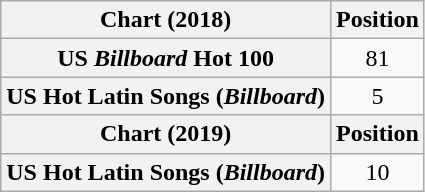<table class="wikitable plainrowheaders" style="text-align:center">
<tr>
<th scope="col">Chart (2018)</th>
<th scope="col">Position</th>
</tr>
<tr>
<th scope="row">US <em>Billboard</em> Hot 100</th>
<td>81</td>
</tr>
<tr>
<th scope="row">US Hot Latin Songs (<em>Billboard</em>)</th>
<td>5</td>
</tr>
<tr>
<th scope="col">Chart (2019)</th>
<th scope="col">Position</th>
</tr>
<tr>
<th scope="row">US Hot Latin Songs (<em>Billboard</em>)</th>
<td>10</td>
</tr>
</table>
